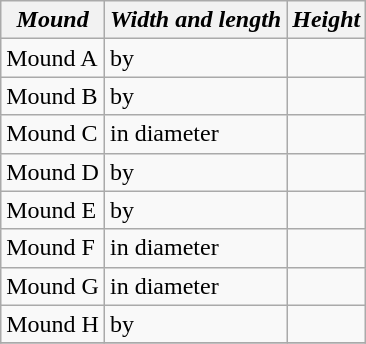<table class="wikitable">
<tr>
<th><em>Mound</em></th>
<th><em>Width and length</em></th>
<th><em>Height</em></th>
</tr>
<tr>
<td rowspan="1">Mound A</td>
<td> by </td>
<td></td>
</tr>
<tr>
<td rowspan="1">Mound B</td>
<td> by </td>
<td></td>
</tr>
<tr>
<td rowspan="1">Mound C</td>
<td> in diameter</td>
<td></td>
</tr>
<tr>
<td rowspan="1">Mound D</td>
<td> by </td>
<td></td>
</tr>
<tr>
<td rowspan="1">Mound E</td>
<td> by </td>
<td></td>
</tr>
<tr>
<td rowspan="1">Mound F</td>
<td> in diameter</td>
<td></td>
</tr>
<tr>
<td rowspan="1">Mound G</td>
<td> in diameter</td>
<td></td>
</tr>
<tr>
<td rowspan="1">Mound H</td>
<td> by </td>
<td></td>
</tr>
<tr>
</tr>
</table>
